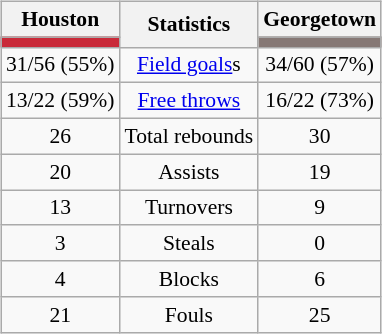<table style="width:100%;">
<tr>
<td valign=top align=right width=33%><br>
















</td>
<td style="vertical-align:top; align:center; width:33%;"><br><table style="width:100%;">
<tr>
<td style="width=50%;"></td>
<td></td>
<td style="width=50%;"></td>
</tr>
</table>
<table class="wikitable" style="font-size:90%; text-align:center; margin:auto;" align=center>
<tr>
<th>Houston</th>
<th rowspan=2>Statistics</th>
<th>Georgetown</th>
</tr>
<tr>
<td style="background:#C92A39;"></td>
<td style="background:#867875;"></td>
</tr>
<tr>
<td>31/56 (55%)</td>
<td><a href='#'>Field goals</a>s</td>
<td>34/60 (57%)</td>
</tr>
<tr>
<td>13/22 (59%)</td>
<td><a href='#'>Free throws</a></td>
<td>16/22 (73%)</td>
</tr>
<tr>
<td>26</td>
<td>Total rebounds</td>
<td>30</td>
</tr>
<tr>
<td>20</td>
<td>Assists</td>
<td>19</td>
</tr>
<tr>
<td>13</td>
<td>Turnovers</td>
<td>9</td>
</tr>
<tr>
<td>3</td>
<td>Steals</td>
<td>0</td>
</tr>
<tr>
<td>4</td>
<td>Blocks</td>
<td>6</td>
</tr>
<tr>
<td>21</td>
<td>Fouls</td>
<td>25</td>
</tr>
</table>
</td>
<td style="vertical-align:top; align:left; width:33%;"><br>











</td>
</tr>
</table>
